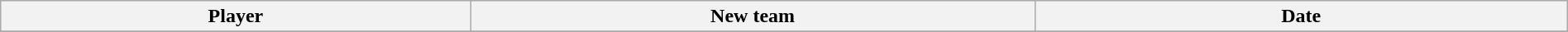<table class="wikitable" style="width:100%;">
<tr style="text-align:center; background:#ddd;">
<th style="width:30%;">Player</th>
<th style="width:36%;">New team</th>
<th style="width:34%;">Date</th>
</tr>
<tr>
</tr>
</table>
